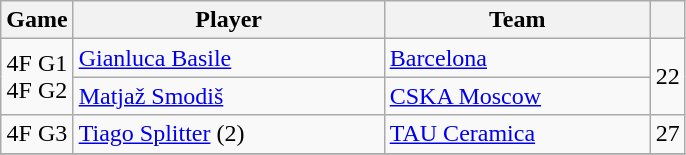<table class="wikitable sortable" style="text-align: center;">
<tr>
<th>Game</th>
<th style="width:200px;">Player</th>
<th style="width:170px;">Team</th>
<th></th>
</tr>
<tr>
<td rowspan=2>4F G1<br>4F G2</td>
<td align="left"> <a href='#'>Gianluca Basile</a></td>
<td align="left"> <a href='#'>Barcelona</a></td>
<td rowspan=2>22</td>
</tr>
<tr>
<td align="left"> <a href='#'>Matjaž Smodiš</a></td>
<td align="left"> <a href='#'>CSKA Moscow</a></td>
</tr>
<tr>
<td>4F G3</td>
<td align="left"> <a href='#'>Tiago Splitter</a> (2)</td>
<td align="left"> <a href='#'>TAU Ceramica</a></td>
<td>27</td>
</tr>
<tr>
</tr>
</table>
